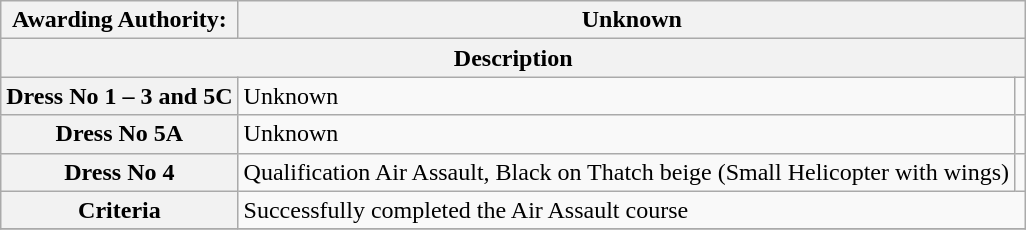<table class=wikitable style="text-align: left;">
<tr>
<th><strong>Awarding Authority</strong>:</th>
<th colspan="2">Unknown</th>
</tr>
<tr>
<th colspan="3">Description</th>
</tr>
<tr>
<th>Dress No 1 – 3 and 5C</th>
<td>Unknown</td>
<td></td>
</tr>
<tr>
<th>Dress No 5A</th>
<td>Unknown</td>
<td></td>
</tr>
<tr>
<th>Dress No 4</th>
<td>Qualification Air Assault, Black on Thatch beige (Small Helicopter with wings)</td>
<td></td>
</tr>
<tr>
<th>Criteria</th>
<td colspan="2">Successfully completed the Air Assault course</td>
</tr>
<tr>
</tr>
</table>
